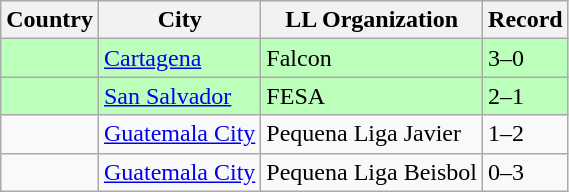<table class="wikitable">
<tr>
<th>Country</th>
<th>City</th>
<th>LL Organization</th>
<th>Record</th>
</tr>
<tr bgcolor=#bbffbb>
<td><strong></strong></td>
<td><a href='#'>Cartagena</a></td>
<td>Falcon</td>
<td>3–0</td>
</tr>
<tr bgcolor=#bbffbb>
<td><strong></strong></td>
<td><a href='#'>San Salvador</a></td>
<td>FESA</td>
<td>2–1</td>
</tr>
<tr>
<td><strong></strong></td>
<td><a href='#'>Guatemala City</a></td>
<td>Pequena Liga Javier</td>
<td>1–2</td>
</tr>
<tr>
<td><strong></strong></td>
<td><a href='#'>Guatemala City</a></td>
<td>Pequena Liga Beisbol</td>
<td>0–3</td>
</tr>
</table>
